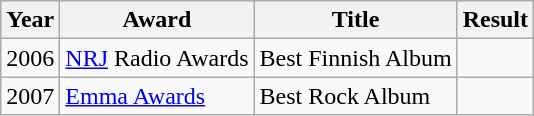<table class="wikitable">
<tr>
<th>Year</th>
<th>Award</th>
<th>Title</th>
<th>Result</th>
</tr>
<tr>
<td>2006</td>
<td><a href='#'>NRJ</a> Radio Awards</td>
<td>Best Finnish Album</td>
<td></td>
</tr>
<tr>
<td>2007</td>
<td><a href='#'>Emma Awards</a></td>
<td>Best Rock Album</td>
<td></td>
</tr>
</table>
